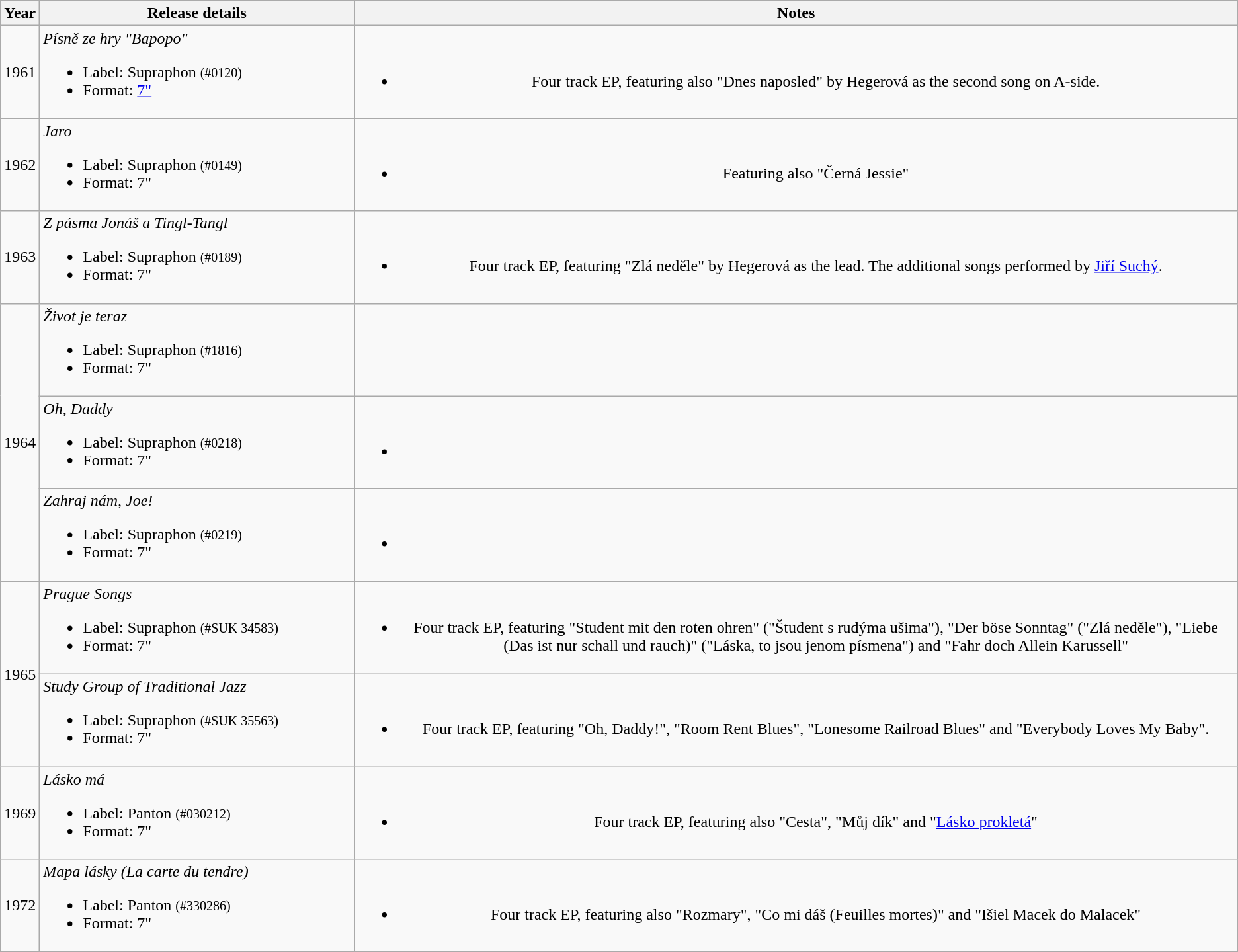<table class="wikitable" style="text-align:center;">
<tr>
<th width="1">Year</th>
<th width="310">Release details</th>
<th>Notes</th>
</tr>
<tr>
<td>1961</td>
<td align="left"><em>Písně ze hry "Bapopo"</em><br><ul><li>Label: Supraphon <small>(#0120)</small></li><li>Format: <a href='#'>7"</a></li></ul></td>
<td><br><ul><li>Four track EP, featuring also "Dnes naposled" by Hegerová as the second song on A-side.</li></ul></td>
</tr>
<tr>
<td>1962</td>
<td align="left"><em>Jaro</em><br><ul><li>Label: Supraphon <small>(#0149)</small></li><li>Format: 7"</li></ul></td>
<td><br><ul><li>Featuring also "Černá Jessie"</li></ul></td>
</tr>
<tr>
<td>1963</td>
<td align="left"><em>Z pásma Jonáš a Tingl-Tangl</em><br><ul><li>Label: Supraphon <small>(#0189)</small></li><li>Format: 7"</li></ul></td>
<td><br><ul><li>Four track EP, featuring "Zlá neděle" by Hegerová as the lead. The additional songs performed by <a href='#'>Jiří Suchý</a>.</li></ul></td>
</tr>
<tr>
<td rowspan="3">1964</td>
<td align="left"><em>Život je teraz</em><br><ul><li>Label: Supraphon <small>(#1816)</small></li><li>Format: 7"</li></ul></td>
<td></td>
</tr>
<tr>
<td align="left"><em>Oh, Daddy</em><br><ul><li>Label: Supraphon <small>(#0218)</small></li><li>Format: 7"</li></ul></td>
<td><br><ul><li></li></ul></td>
</tr>
<tr>
<td align="left"><em>Zahraj nám, Joe!</em><br><ul><li>Label: Supraphon <small>(#0219)</small></li><li>Format: 7"</li></ul></td>
<td><br><ul><li></li></ul></td>
</tr>
<tr>
<td rowspan="2">1965</td>
<td align="left"><em>Prague Songs</em><br><ul><li>Label: Supraphon <small>(#SUK 34583)</small></li><li>Format: 7"</li></ul></td>
<td><br><ul><li>Four track EP, featuring "Student mit den roten ohren" ("Študent s rudýma ušima"), "Der böse Sonntag" ("Zlá neděle"), "Liebe (Das ist nur schall und rauch)" ("Láska, to jsou jenom písmena") and "Fahr doch Allein Karussell"</li></ul></td>
</tr>
<tr>
<td align="left"><em>Study Group of Traditional Jazz</em><br><ul><li>Label: Supraphon <small>(#SUK 35563)</small></li><li>Format: 7"</li></ul></td>
<td><br><ul><li>Four track EP, featuring "Oh, Daddy!", "Room Rent Blues", "Lonesome Railroad Blues" and "Everybody Loves My Baby".</li></ul></td>
</tr>
<tr>
<td>1969</td>
<td align="left"><em>Lásko má</em><br><ul><li>Label: Panton <small>(#030212)</small></li><li>Format: 7"</li></ul></td>
<td><br><ul><li>Four track EP, featuring also "Cesta", "Můj dík" and "<a href='#'>Lásko prokletá</a>"</li></ul></td>
</tr>
<tr>
<td>1972</td>
<td align="left"><em>Mapa lásky (La carte du tendre)</em><br><ul><li>Label: Panton <small>(#330286)</small></li><li>Format: 7"</li></ul></td>
<td><br><ul><li>Four track EP, featuring also "Rozmary", "Co mi dáš (Feuilles mortes)" and "Išiel Macek do Malacek"</li></ul></td>
</tr>
</table>
